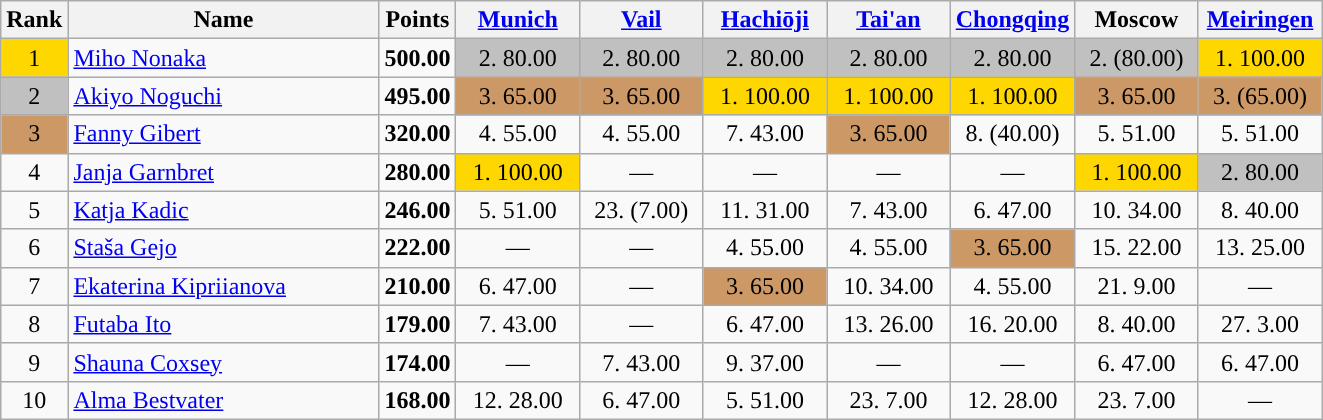<table class="wikitable sortable">
<tr>
<th>Rank</th>
<th width = "200">Name</th>
<th>Points</th>
<th width = "75" data-sort-type="number"><a href='#'>Munich</a></th>
<th width = "75" data-sort-type="number"><a href='#'>Vail</a></th>
<th width = "75" data-sort-type="number"><a href='#'>Hachiōji</a></th>
<th width = "75" data-sort-type="number"><a href='#'>Tai'an</a></th>
<th width = "75" data-sort-type="number"><a href='#'>Chongqing</a></th>
<th width = "75" data-sort-type="number">Moscow</th>
<th width = "75" data-sort-type="number"><a href='#'>Meiringen</a></th>
</tr>
<tr>
<td align="center" style="background: gold">1</td>
<td> <a href='#'>Miho Nonaka</a></td>
<td align="center"><strong>500.00</strong></td>
<td align="center" style="background: silver">2. 80.00</td>
<td align="center" style="background: silver">2. 80.00</td>
<td align="center" style="background: silver">2. 80.00</td>
<td align="center" style="background: silver">2. 80.00</td>
<td align="center" style="background: silver">2. 80.00</td>
<td align="center" style="background: silver">2. (80.00)</td>
<td align="center" style="background: gold">1. 100.00</td>
</tr>
<tr>
<td align="center" style="background: silver">2</td>
<td> <a href='#'>Akiyo Noguchi</a></td>
<td align="center"><strong>495.00</strong></td>
<td align="center" style="background: #cc9966">3. 65.00</td>
<td align="center" style="background: #cc9966">3. 65.00</td>
<td align="center" style="background: gold">1. 100.00</td>
<td align="center" style="background: gold">1. 100.00</td>
<td align="center" style="background: gold">1. 100.00</td>
<td align="center" style="background: #cc9966">3. 65.00</td>
<td align="center" style="background: #cc9966">3. (65.00)</td>
</tr>
<tr>
<td align="center" style="background: #cc9966">3</td>
<td> <a href='#'>Fanny Gibert</a></td>
<td align="center"><strong>320.00</strong></td>
<td align="center">4. 55.00</td>
<td align="center">4. 55.00</td>
<td align="center">7. 43.00</td>
<td align="center" style="background: #cc9966">3. 65.00</td>
<td align="center">8. (40.00)</td>
<td align="center">5. 51.00</td>
<td align="center">5. 51.00</td>
</tr>
<tr>
<td align="center">4</td>
<td> <a href='#'>Janja Garnbret</a></td>
<td align="center"><strong>280.00</strong></td>
<td align="center" style="background: gold">1. 100.00</td>
<td align="center">—</td>
<td align="center">—</td>
<td align="center">—</td>
<td align="center">—</td>
<td align="center" style="background: gold">1. 100.00</td>
<td align="center" style="background: silver">2. 80.00</td>
</tr>
<tr>
<td align="center">5</td>
<td> <a href='#'>Katja Kadic</a></td>
<td align="center"><strong>246.00</strong></td>
<td align="center">5. 51.00</td>
<td align="center">23. (7.00)</td>
<td align="center">11. 31.00</td>
<td align="center">7. 43.00</td>
<td align="center">6. 47.00</td>
<td align="center">10. 34.00</td>
<td align="center">8. 40.00</td>
</tr>
<tr>
<td align="center">6</td>
<td> <a href='#'>Staša Gejo</a></td>
<td align="center"><strong>222.00</strong></td>
<td align="center">—</td>
<td align="center">—</td>
<td align="center">4. 55.00</td>
<td align="center">4. 55.00</td>
<td align="center" style="background: #cc9966">3. 65.00</td>
<td align="center">15. 22.00</td>
<td align="center">13. 25.00</td>
</tr>
<tr>
<td align="center">7</td>
<td> <a href='#'>Ekaterina Kipriianova</a></td>
<td align="center"><strong>210.00</strong></td>
<td align="center">6. 47.00</td>
<td align="center">—</td>
<td align="center" style="background: #cc9966">3. 65.00</td>
<td align="center">10. 34.00</td>
<td align="center">4. 55.00</td>
<td align="center">21. 9.00</td>
<td align="center">—</td>
</tr>
<tr>
<td align="center">8</td>
<td> <a href='#'>Futaba Ito</a></td>
<td align="center"><strong>179.00</strong></td>
<td align="center">7. 43.00</td>
<td align="center">—</td>
<td align="center">6. 47.00</td>
<td align="center">13. 26.00</td>
<td align="center">16. 20.00</td>
<td align="center">8. 40.00</td>
<td align="center">27. 3.00</td>
</tr>
<tr>
<td align="center">9</td>
<td> <a href='#'>Shauna Coxsey</a></td>
<td align="center"><strong>174.00</strong></td>
<td align="center">—</td>
<td align="center">7. 43.00</td>
<td align="center">9. 37.00</td>
<td align="center">—</td>
<td align="center">—</td>
<td align="center">6. 47.00</td>
<td align="center">6. 47.00</td>
</tr>
<tr>
<td align="center">10</td>
<td> <a href='#'>Alma Bestvater</a></td>
<td align="center"><strong>168.00</strong></td>
<td align="center">12. 28.00</td>
<td align="center">6. 47.00</td>
<td align="center">5. 51.00</td>
<td align="center">23. 7.00</td>
<td align="center">12. 28.00</td>
<td align="center">23. 7.00</td>
<td align="center">—</td>
</tr>
</table>
